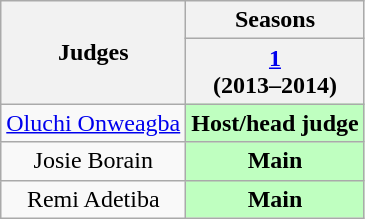<table class="wikitable plainrowheaders" style="text-align:center">
<tr>
<th rowspan="2">Judges</th>
<th colspan="2">Seasons</th>
</tr>
<tr>
<th><a href='#'>1</a><br>(2013–2014)</th>
</tr>
<tr>
<td><a href='#'>Oluchi Onweagba</a></td>
<td style="background:#bfffc0;"><strong>Host/head judge</strong></td>
</tr>
<tr>
<td>Josie Borain</td>
<td style="background:#bfffc0;"><strong>Main</strong></td>
</tr>
<tr>
<td>Remi Adetiba</td>
<td style="background:#bfffc0;"><strong>Main</strong></td>
</tr>
</table>
